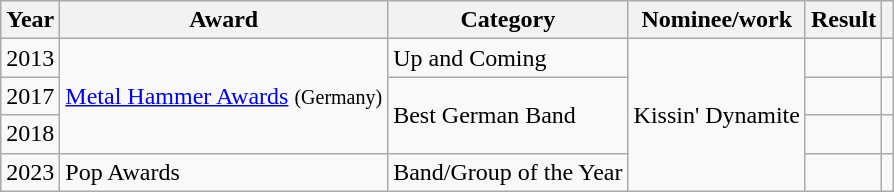<table class="wikitable">
<tr>
<th>Year</th>
<th>Award</th>
<th>Category</th>
<th>Nominee/work</th>
<th>Result</th>
<th></th>
</tr>
<tr>
<td>2013</td>
<td rowspan="3"><a href='#'>Metal Hammer Awards</a> <small>(Germany)</small></td>
<td>Up and Coming</td>
<td rowspan="4">Kissin' Dynamite</td>
<td></td>
<td></td>
</tr>
<tr>
<td>2017</td>
<td rowspan="2">Best German Band</td>
<td></td>
<td></td>
</tr>
<tr>
<td>2018</td>
<td></td>
<td style="text-align:center;"></td>
</tr>
<tr>
<td>2023</td>
<td>Pop Awards</td>
<td>Band/Group of the Year</td>
<td></td>
<td style="text-align:center;"></td>
</tr>
</table>
